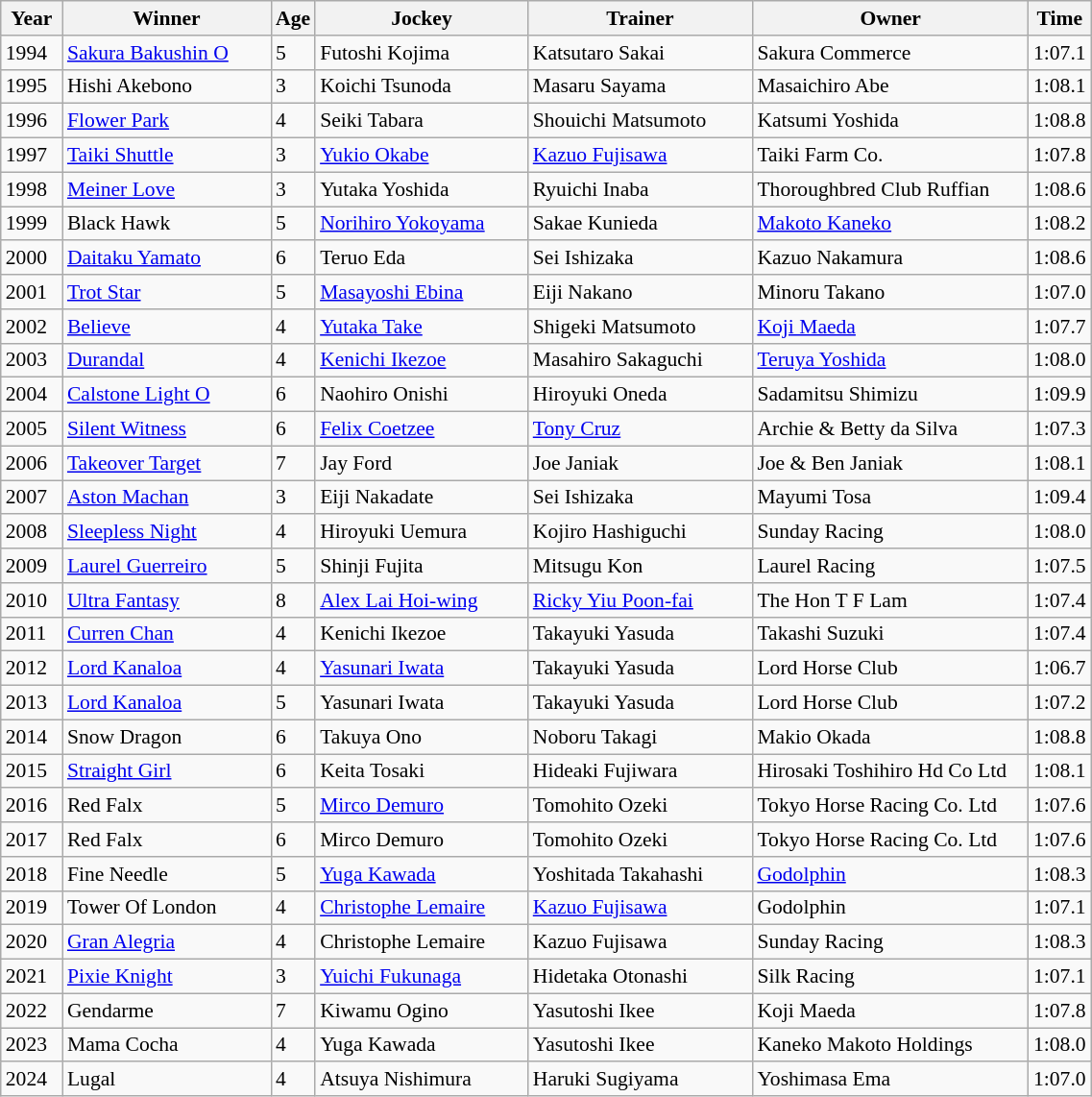<table class="wikitable sortable" style="font-size:90%">
<tr>
<th width="36px">Year<br></th>
<th width="138px">Winner<br></th>
<th>Age<br></th>
<th width="141px">Jockey<br></th>
<th width="149px">Trainer<br></th>
<th width="185px">Owner<br></th>
<th>Time<br></th>
</tr>
<tr>
<td>1994</td>
<td><a href='#'>Sakura Bakushin O</a></td>
<td>5</td>
<td>Futoshi Kojima</td>
<td>Katsutaro Sakai</td>
<td>Sakura Commerce</td>
<td>1:07.1</td>
</tr>
<tr>
<td>1995</td>
<td>Hishi Akebono</td>
<td>3</td>
<td>Koichi Tsunoda</td>
<td>Masaru Sayama</td>
<td>Masaichiro Abe</td>
<td>1:08.1</td>
</tr>
<tr>
<td>1996</td>
<td><a href='#'>Flower Park</a></td>
<td>4</td>
<td>Seiki Tabara</td>
<td>Shouichi Matsumoto</td>
<td>Katsumi Yoshida</td>
<td>1:08.8</td>
</tr>
<tr>
<td>1997</td>
<td><a href='#'>Taiki Shuttle</a></td>
<td>3</td>
<td><a href='#'>Yukio Okabe</a></td>
<td><a href='#'>Kazuo Fujisawa</a></td>
<td>Taiki Farm Co.</td>
<td>1:07.8</td>
</tr>
<tr>
<td>1998</td>
<td><a href='#'>Meiner Love</a></td>
<td>3</td>
<td>Yutaka Yoshida</td>
<td>Ryuichi Inaba</td>
<td>Thoroughbred Club Ruffian</td>
<td>1:08.6</td>
</tr>
<tr>
<td>1999</td>
<td>Black Hawk</td>
<td>5</td>
<td><a href='#'>Norihiro Yokoyama</a></td>
<td>Sakae Kunieda</td>
<td><a href='#'>Makoto Kaneko</a></td>
<td>1:08.2</td>
</tr>
<tr>
<td>2000</td>
<td><a href='#'>Daitaku Yamato</a></td>
<td>6</td>
<td>Teruo Eda</td>
<td>Sei Ishizaka</td>
<td>Kazuo Nakamura</td>
<td>1:08.6</td>
</tr>
<tr>
<td>2001</td>
<td><a href='#'>Trot Star</a></td>
<td>5</td>
<td><a href='#'>Masayoshi Ebina</a></td>
<td>Eiji Nakano</td>
<td>Minoru Takano</td>
<td>1:07.0</td>
</tr>
<tr>
<td>2002</td>
<td><a href='#'>Believe</a> </td>
<td>4</td>
<td><a href='#'>Yutaka Take</a></td>
<td>Shigeki Matsumoto</td>
<td><a href='#'>Koji Maeda</a></td>
<td>1:07.7</td>
</tr>
<tr>
<td>2003</td>
<td><a href='#'>Durandal</a></td>
<td>4</td>
<td><a href='#'>Kenichi Ikezoe</a></td>
<td>Masahiro Sakaguchi</td>
<td><a href='#'>Teruya Yoshida</a></td>
<td>1:08.0</td>
</tr>
<tr>
<td>2004</td>
<td><a href='#'>Calstone Light O</a></td>
<td>6</td>
<td>Naohiro Onishi</td>
<td>Hiroyuki Oneda</td>
<td>Sadamitsu Shimizu</td>
<td>1:09.9</td>
</tr>
<tr>
<td>2005</td>
<td><a href='#'>Silent Witness</a></td>
<td>6</td>
<td><a href='#'>Felix Coetzee</a></td>
<td><a href='#'>Tony Cruz</a></td>
<td>Archie & Betty da Silva</td>
<td>1:07.3</td>
</tr>
<tr>
<td>2006</td>
<td><a href='#'>Takeover Target</a></td>
<td>7</td>
<td>Jay Ford</td>
<td>Joe Janiak</td>
<td>Joe & Ben Janiak</td>
<td>1:08.1</td>
</tr>
<tr>
<td>2007</td>
<td><a href='#'>Aston Machan</a></td>
<td>3</td>
<td>Eiji Nakadate</td>
<td>Sei Ishizaka</td>
<td>Mayumi Tosa</td>
<td>1:09.4</td>
</tr>
<tr>
<td>2008</td>
<td><a href='#'>Sleepless Night</a></td>
<td>4</td>
<td>Hiroyuki Uemura</td>
<td>Kojiro Hashiguchi</td>
<td>Sunday Racing</td>
<td>1:08.0</td>
</tr>
<tr>
<td>2009</td>
<td><a href='#'>Laurel Guerreiro</a></td>
<td>5</td>
<td>Shinji Fujita</td>
<td>Mitsugu Kon</td>
<td>Laurel Racing</td>
<td>1:07.5</td>
</tr>
<tr>
<td>2010</td>
<td><a href='#'>Ultra Fantasy</a></td>
<td>8</td>
<td><a href='#'>Alex Lai Hoi-wing</a></td>
<td><a href='#'>Ricky Yiu Poon-fai</a></td>
<td>The Hon T F Lam</td>
<td>1:07.4</td>
</tr>
<tr>
<td>2011</td>
<td><a href='#'>Curren Chan</a></td>
<td>4</td>
<td>Kenichi Ikezoe</td>
<td>Takayuki Yasuda</td>
<td>Takashi Suzuki</td>
<td>1:07.4</td>
</tr>
<tr>
<td>2012</td>
<td><a href='#'>Lord Kanaloa</a></td>
<td>4</td>
<td><a href='#'>Yasunari Iwata</a></td>
<td>Takayuki Yasuda</td>
<td>Lord Horse Club</td>
<td>1:06.7</td>
</tr>
<tr>
<td>2013</td>
<td><a href='#'>Lord Kanaloa</a></td>
<td>5</td>
<td>Yasunari Iwata</td>
<td>Takayuki Yasuda</td>
<td>Lord Horse Club</td>
<td>1:07.2</td>
</tr>
<tr>
<td>2014</td>
<td>Snow Dragon</td>
<td>6</td>
<td>Takuya Ono</td>
<td>Noboru Takagi</td>
<td>Makio Okada</td>
<td>1:08.8</td>
</tr>
<tr>
<td>2015</td>
<td><a href='#'>Straight Girl</a></td>
<td>6</td>
<td>Keita Tosaki</td>
<td>Hideaki Fujiwara</td>
<td>Hirosaki Toshihiro Hd Co Ltd</td>
<td>1:08.1</td>
</tr>
<tr>
<td>2016</td>
<td>Red Falx</td>
<td>5</td>
<td><a href='#'>Mirco Demuro</a></td>
<td>Tomohito Ozeki</td>
<td>Tokyo Horse Racing Co. Ltd</td>
<td>1:07.6</td>
</tr>
<tr>
<td>2017</td>
<td>Red Falx</td>
<td>6</td>
<td>Mirco Demuro</td>
<td>Tomohito Ozeki</td>
<td>Tokyo Horse Racing Co. Ltd</td>
<td>1:07.6</td>
</tr>
<tr>
<td>2018</td>
<td>Fine Needle</td>
<td>5</td>
<td><a href='#'>Yuga Kawada</a></td>
<td>Yoshitada Takahashi</td>
<td><a href='#'>Godolphin</a></td>
<td>1:08.3</td>
</tr>
<tr>
<td>2019</td>
<td>Tower Of London</td>
<td>4</td>
<td><a href='#'>Christophe Lemaire</a></td>
<td><a href='#'>Kazuo Fujisawa</a></td>
<td>Godolphin</td>
<td>1:07.1</td>
</tr>
<tr>
<td>2020</td>
<td><a href='#'>Gran Alegria</a></td>
<td>4</td>
<td>Christophe Lemaire</td>
<td>Kazuo Fujisawa</td>
<td>Sunday Racing</td>
<td>1:08.3</td>
</tr>
<tr>
<td>2021</td>
<td><a href='#'>Pixie Knight</a></td>
<td>3</td>
<td><a href='#'>Yuichi Fukunaga</a></td>
<td>Hidetaka Otonashi</td>
<td>Silk Racing</td>
<td>1:07.1</td>
</tr>
<tr>
<td>2022</td>
<td>Gendarme</td>
<td>7</td>
<td>Kiwamu Ogino</td>
<td>Yasutoshi Ikee</td>
<td>Koji Maeda</td>
<td>1:07.8</td>
</tr>
<tr>
<td>2023</td>
<td>Mama Cocha</td>
<td>4</td>
<td>Yuga Kawada</td>
<td>Yasutoshi Ikee</td>
<td>Kaneko Makoto Holdings</td>
<td>1:08.0</td>
</tr>
<tr>
<td>2024</td>
<td>Lugal</td>
<td>4</td>
<td>Atsuya Nishimura</td>
<td>Haruki Sugiyama</td>
<td>Yoshimasa Ema</td>
<td>1:07.0</td>
</tr>
</table>
